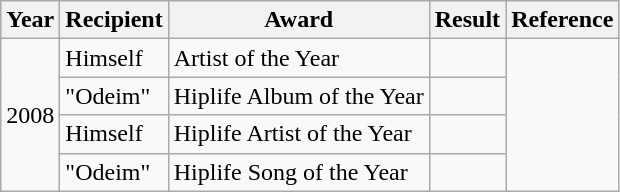<table class="wikitable">
<tr>
<th>Year</th>
<th>Recipient</th>
<th>Award</th>
<th>Result</th>
<th>Reference</th>
</tr>
<tr>
<td rowspan="4">2008</td>
<td>Himself</td>
<td>Artist of the Year</td>
<td></td>
<td rowspan="4" style="text-align:center"></td>
</tr>
<tr>
<td>"Odeim"</td>
<td>Hiplife Album of the Year</td>
<td></td>
</tr>
<tr>
<td>Himself</td>
<td>Hiplife Artist of the Year</td>
<td></td>
</tr>
<tr>
<td>"Odeim"</td>
<td>Hiplife Song of the Year</td>
<td></td>
</tr>
</table>
